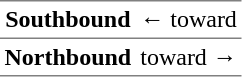<table border="1" cellspacing="0" cellpadding="3" frame="hsides" rules="rows">
<tr>
<th><span>Southbound</span></th>
<td>←  toward </td>
</tr>
<tr>
<th><span>Northbound</span></th>
<td>  toward  →</td>
</tr>
</table>
